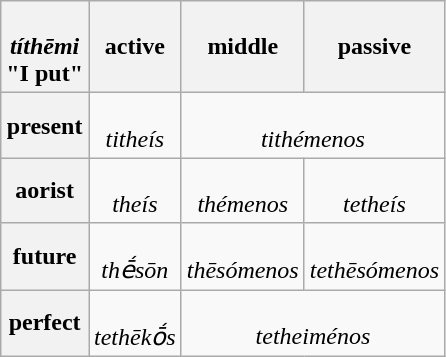<table class="wikitable" style="text-align: center;">
<tr>
<th><br><em>títhēmi</em><br>"I put"</th>
<th>active</th>
<th>middle</th>
<th>passive</th>
</tr>
<tr>
<th>present</th>
<td><br><em>titheís</em></td>
<td colspan="2"><br><em>tithémenos</em></td>
</tr>
<tr>
<th>aorist</th>
<td><br><em>theís</em></td>
<td><br><em>thémenos</em></td>
<td><br><em>tetheís</em></td>
</tr>
<tr>
<th>future</th>
<td><br><em>thḗsōn</em></td>
<td><br><em>thēsómenos</em></td>
<td><br><em>tethēsómenos</em></td>
</tr>
<tr>
<th>perfect</th>
<td><br><em>tethēkṓs</em></td>
<td colspan="2"><br><em>tetheiménos</em></td>
</tr>
</table>
